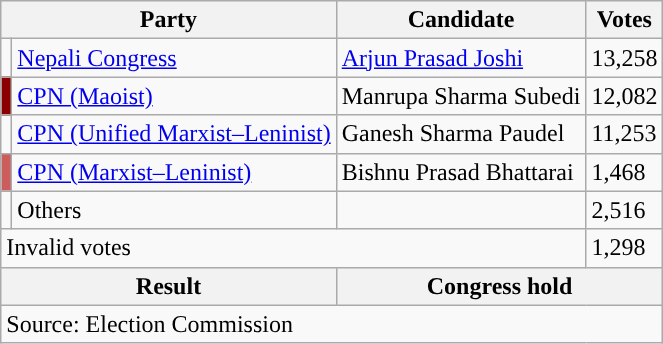<table class="wikitable">
<tr>
<th colspan="2">Party</th>
<th>Candidate</th>
<th>Votes</th>
</tr>
<tr>
<td style="background-color:"></td>
<td><a href='#'>Nepali Congress</a></td>
<td><a href='#'>Arjun Prasad Joshi</a></td>
<td>13,258</td>
</tr>
<tr>
<td style="background-color:darkred"></td>
<td><a href='#'>CPN (Maoist)</a></td>
<td>Manrupa Sharma Subedi</td>
<td>12,082</td>
</tr>
<tr>
<td style="background-color:"></td>
<td><a href='#'>CPN (Unified Marxist–Leninist)</a></td>
<td>Ganesh Sharma Paudel</td>
<td>11,253</td>
</tr>
<tr>
<td style="background-color:indianred"></td>
<td><a href='#'>CPN (Marxist–Leninist)</a></td>
<td>Bishnu Prasad Bhattarai</td>
<td>1,468</td>
</tr>
<tr>
<td></td>
<td>Others</td>
<td></td>
<td>2,516</td>
</tr>
<tr>
<td colspan="3">Invalid votes</td>
<td>1,298</td>
</tr>
<tr>
<th colspan="2">Result</th>
<th colspan="2">Congress hold</th>
</tr>
<tr>
<td colspan="4">Source: Election Commission</td>
</tr>
</table>
